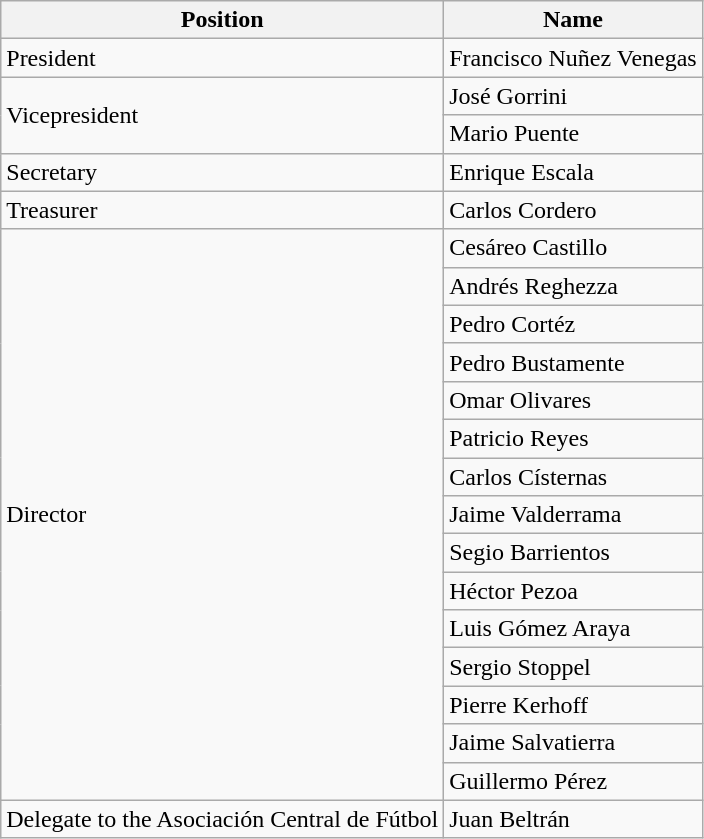<table class="wikitable">
<tr>
<th>Position</th>
<th>Name</th>
</tr>
<tr>
<td>President</td>
<td>Francisco Nuñez Venegas</td>
</tr>
<tr>
<td rowspan="2">Vicepresident</td>
<td>José Gorrini</td>
</tr>
<tr>
<td>Mario Puente</td>
</tr>
<tr>
<td>Secretary</td>
<td>Enrique Escala</td>
</tr>
<tr>
<td>Treasurer</td>
<td>Carlos Cordero</td>
</tr>
<tr>
<td rowspan="15">Director</td>
<td>Cesáreo Castillo</td>
</tr>
<tr>
<td>Andrés Reghezza</td>
</tr>
<tr>
<td>Pedro Cortéz</td>
</tr>
<tr>
<td>Pedro Bustamente</td>
</tr>
<tr>
<td>Omar Olivares</td>
</tr>
<tr>
<td>Patricio Reyes</td>
</tr>
<tr>
<td>Carlos Císternas</td>
</tr>
<tr>
<td>Jaime Valderrama</td>
</tr>
<tr>
<td>Segio Barrientos</td>
</tr>
<tr>
<td>Héctor Pezoa</td>
</tr>
<tr>
<td>Luis Gómez Araya</td>
</tr>
<tr>
<td>Sergio Stoppel</td>
</tr>
<tr>
<td>Pierre Kerhoff</td>
</tr>
<tr>
<td>Jaime Salvatierra</td>
</tr>
<tr>
<td>Guillermo Pérez</td>
</tr>
<tr>
<td>Delegate to the Asociación Central de Fútbol</td>
<td>Juan Beltrán</td>
</tr>
</table>
